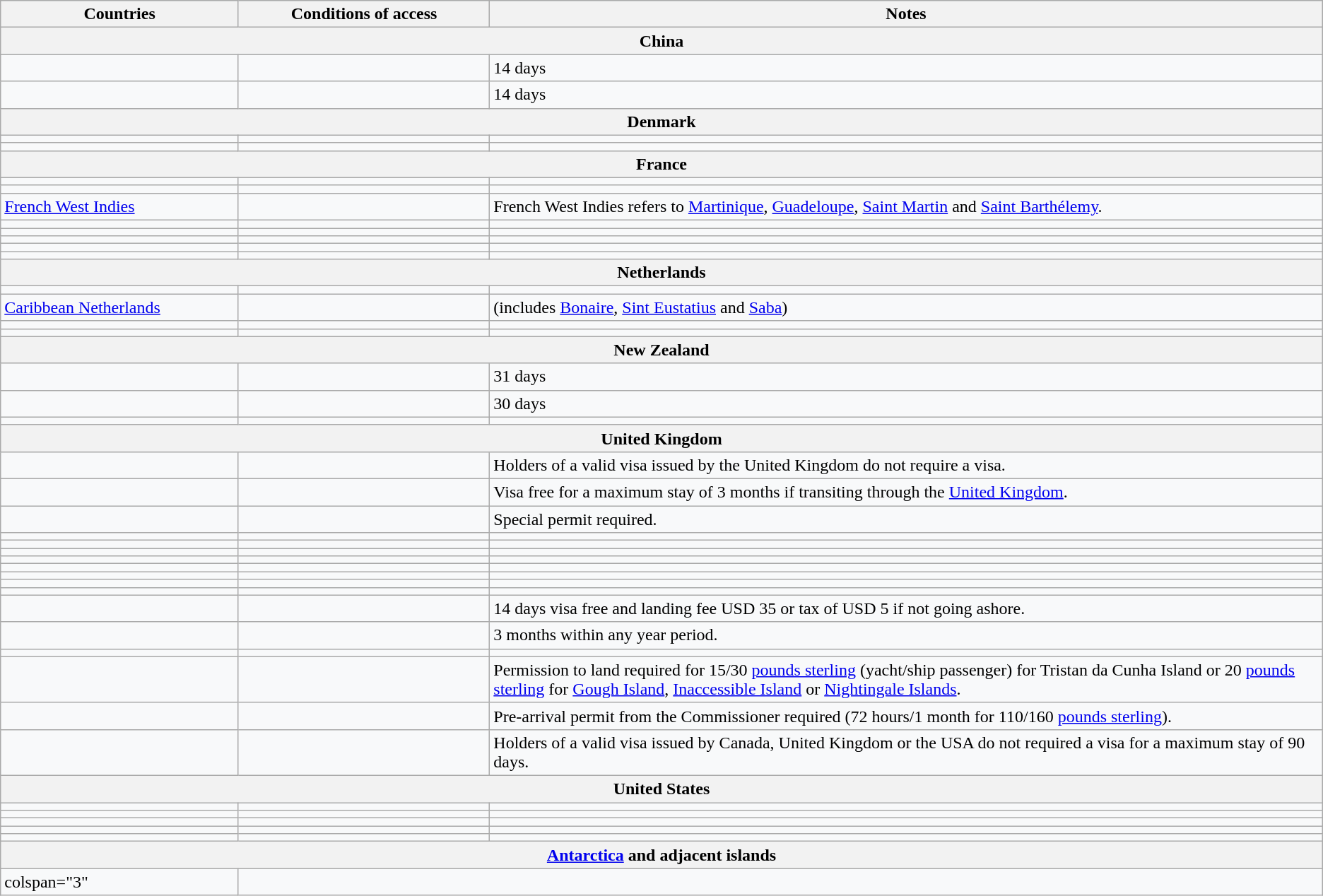<table class="wikitable sortable sticky-header mw-datatable" style="text-align: left; table-layout: fixed;background:#f8f9faff; ">
<tr>
<th style="width:18%;">Countries</th>
<th style="width:19%;">Conditions of access</th>
<th>Notes</th>
</tr>
<tr>
<th colspan="3">China</th>
</tr>
<tr>
<td style="text-align: left;"></td>
<td></td>
<td>14 days</td>
</tr>
<tr>
<td style="text-align: left;"></td>
<td></td>
<td>14 days</td>
</tr>
<tr>
<th colspan="3">Denmark</th>
</tr>
<tr>
<td style="text-align: left;"></td>
<td></td>
<td></td>
</tr>
<tr>
<td style="text-align: left;"></td>
<td></td>
<td></td>
</tr>
<tr>
<th colspan="3">France</th>
</tr>
<tr>
<td style="text-align: left;"></td>
<td></td>
<td></td>
</tr>
<tr>
<td style="text-align: left;"></td>
<td></td>
<td></td>
</tr>
<tr>
<td style="text-align: left;"> <a href='#'>French West Indies</a></td>
<td></td>
<td>French West Indies refers to <a href='#'>Martinique</a>, <a href='#'>Guadeloupe</a>, <a href='#'>Saint Martin</a> and <a href='#'>Saint Barthélemy</a>.</td>
</tr>
<tr>
<td style="text-align: left;"></td>
<td></td>
<td></td>
</tr>
<tr>
<td style="text-align: left;"></td>
<td></td>
<td></td>
</tr>
<tr>
<td style="text-align: left;"></td>
<td></td>
<td></td>
</tr>
<tr>
<td style="text-align: left;"></td>
<td></td>
<td></td>
</tr>
<tr>
<td style="text-align: left;"></td>
<td></td>
<td></td>
</tr>
<tr>
<th colspan="3">Netherlands</th>
</tr>
<tr>
<td style="text-align: left;"></td>
<td></td>
<td></td>
</tr>
<tr>
<td style="text-align: left;"> <a href='#'>Caribbean Netherlands</a></td>
<td></td>
<td>(includes <a href='#'>Bonaire</a>, <a href='#'>Sint Eustatius</a> and <a href='#'>Saba</a>)</td>
</tr>
<tr>
<td style="text-align: left;"></td>
<td></td>
<td></td>
</tr>
<tr>
<td style="text-align: left;"></td>
<td></td>
<td></td>
</tr>
<tr>
<th colspan="3">New Zealand</th>
</tr>
<tr>
<td style="text-align: left;"></td>
<td></td>
<td>31 days</td>
</tr>
<tr>
<td style="text-align: left;"></td>
<td></td>
<td>30 days</td>
</tr>
<tr>
<td style="text-align: left;"></td>
<td></td>
<td></td>
</tr>
<tr>
<th colspan="3">United Kingdom</th>
</tr>
<tr>
<td style="text-align: left;"></td>
<td></td>
<td>Holders of a valid visa issued by the United Kingdom do not require a visa.</td>
</tr>
<tr>
<td style="text-align: left;"></td>
<td></td>
<td>Visa free for a maximum stay of 3 months if transiting through the <a href='#'>United Kingdom</a>.</td>
</tr>
<tr>
<td style="text-align: left;"></td>
<td></td>
<td>Special permit required.</td>
</tr>
<tr>
<td style="text-align: left;"></td>
<td></td>
<td></td>
</tr>
<tr>
<td style="text-align: left;"></td>
<td></td>
<td></td>
</tr>
<tr>
<td style="text-align: left;"></td>
<td></td>
<td></td>
</tr>
<tr>
<td style="text-align: left;"></td>
<td></td>
<td></td>
</tr>
<tr>
<td style="text-align: left;"></td>
<td></td>
<td></td>
</tr>
<tr>
<td style="text-align: left;"></td>
<td></td>
<td></td>
</tr>
<tr>
<td style="text-align: left;"></td>
<td></td>
<td></td>
</tr>
<tr>
<td style="text-align: left;"></td>
<td></td>
<td></td>
</tr>
<tr>
<td style="text-align: left;"></td>
<td></td>
<td>14 days visa free and landing fee USD 35 or tax of USD 5 if not going ashore.</td>
</tr>
<tr>
<td style="text-align: left;"></td>
<td></td>
<td>3 months within any year period.</td>
</tr>
<tr>
<td style="text-align: left;"></td>
<td></td>
<td></td>
</tr>
<tr>
<td style="text-align: left;"></td>
<td></td>
<td>Permission to land required for 15/30 <a href='#'>pounds sterling</a> (yacht/ship passenger) for Tristan da Cunha Island or 20 <a href='#'>pounds sterling</a> for <a href='#'>Gough Island</a>, <a href='#'>Inaccessible Island</a> or <a href='#'>Nightingale Islands</a>.</td>
</tr>
<tr>
<td style="text-align: left;"></td>
<td></td>
<td>Pre-arrival permit from the Commissioner required (72 hours/1 month for 110/160 <a href='#'>pounds sterling</a>).</td>
</tr>
<tr>
<td style="text-align: left;"></td>
<td></td>
<td>Holders of a valid visa issued by Canada, United Kingdom or the USA do not required a visa for a maximum stay of 90 days.</td>
</tr>
<tr>
<th colspan="3">United States</th>
</tr>
<tr>
<td style="text-align: left;"></td>
<td></td>
<td></td>
</tr>
<tr>
<td style="text-align: left;"></td>
<td></td>
<td></td>
</tr>
<tr>
<td style="text-align: left;"></td>
<td></td>
<td></td>
</tr>
<tr>
<td style="text-align: left;"></td>
<td></td>
<td></td>
</tr>
<tr>
<td style="text-align: left;"></td>
<td></td>
<td></td>
</tr>
<tr>
<th colspan="3"><a href='#'>Antarctica</a> and adjacent islands</th>
</tr>
<tr>
<td>colspan="3" </td>
</tr>
</table>
